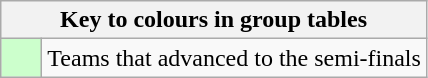<table class="wikitable" style="text-align:center">
<tr>
<th colspan=2>Key to colours in group tables</th>
</tr>
<tr>
<td style="background:#cfc; width:20px"></td>
<td align=left>Teams that advanced to the semi-finals</td>
</tr>
</table>
